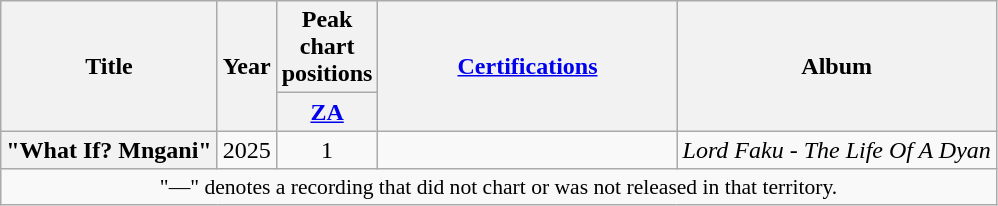<table class="wikitable plainrowheaders" style="text-align:center;" border="1">
<tr>
<th scope="col" rowspan="2">Title</th>
<th scope="col" rowspan="2">Year</th>
<th scope="col" colspan="1">Peak chart positions</th>
<th scope="col" rowspan="2" style="width:12em;"><a href='#'>Certifications</a></th>
<th scope="col" rowspan="2">Album</th>
</tr>
<tr>
<th scope="col" style="width:3em;font-size:100%;"><a href='#'>ZA</a><br></th>
</tr>
<tr>
<th scope="row">"What If? Mngani"</th>
<td>2025</td>
<td>1</td>
<td></td>
<td><em>Lord Faku - The Life Of A Dyan</em></td>
</tr>
<tr>
<td colspan="8" style="font-size:90%">"—" denotes a recording that did not chart or was not released in that territory.</td>
</tr>
</table>
